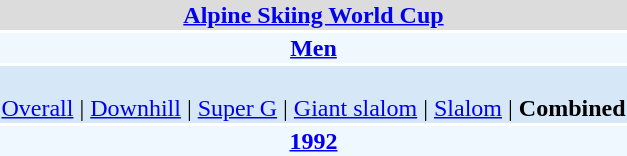<table align="right" class="toccolours" style="margin: 0 0 1em 1em;">
<tr>
<td colspan="2" align=center bgcolor=Gainsboro><strong><a href='#'>Alpine Skiing World Cup</a></strong></td>
</tr>
<tr>
<td colspan="2" align=center bgcolor=AliceBlue><strong><a href='#'>Men</a></strong></td>
</tr>
<tr>
<td colspan="2" align=center bgcolor=D6E8F8><br><a href='#'>Overall</a> | 
<a href='#'>Downhill</a> | 
<a href='#'>Super G</a> | 
<a href='#'>Giant slalom</a> | 
<a href='#'>Slalom</a> | 
<strong>Combined</strong></td>
</tr>
<tr>
<td colspan="2" align=center bgcolor=AliceBlue><strong><a href='#'>1992</a></strong></td>
</tr>
</table>
